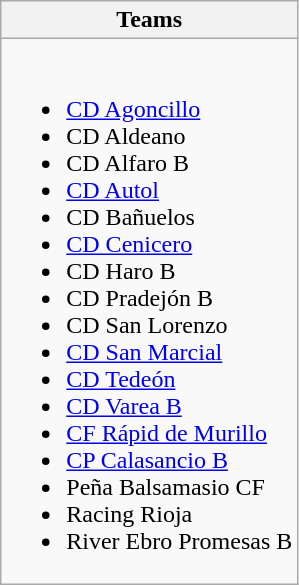<table class="wikitable">
<tr>
<th>Teams</th>
</tr>
<tr>
<td><br><ul><li><a href='#'>CD Agoncillo</a></li><li>CD Aldeano</li><li>CD Alfaro B</li><li><a href='#'>CD Autol</a></li><li>CD Bañuelos</li><li><a href='#'>CD Cenicero</a></li><li>CD Haro B</li><li>CD Pradejón B</li><li>CD San Lorenzo</li><li><a href='#'>CD San Marcial</a></li><li><a href='#'>CD Tedeón</a></li><li><a href='#'>CD Varea B</a></li><li><a href='#'>CF Rápid de Murillo</a></li><li><a href='#'>CP Calasancio B</a></li><li>Peña Balsamasio CF</li><li>Racing Rioja</li><li>River Ebro Promesas B</li></ul></td>
</tr>
</table>
